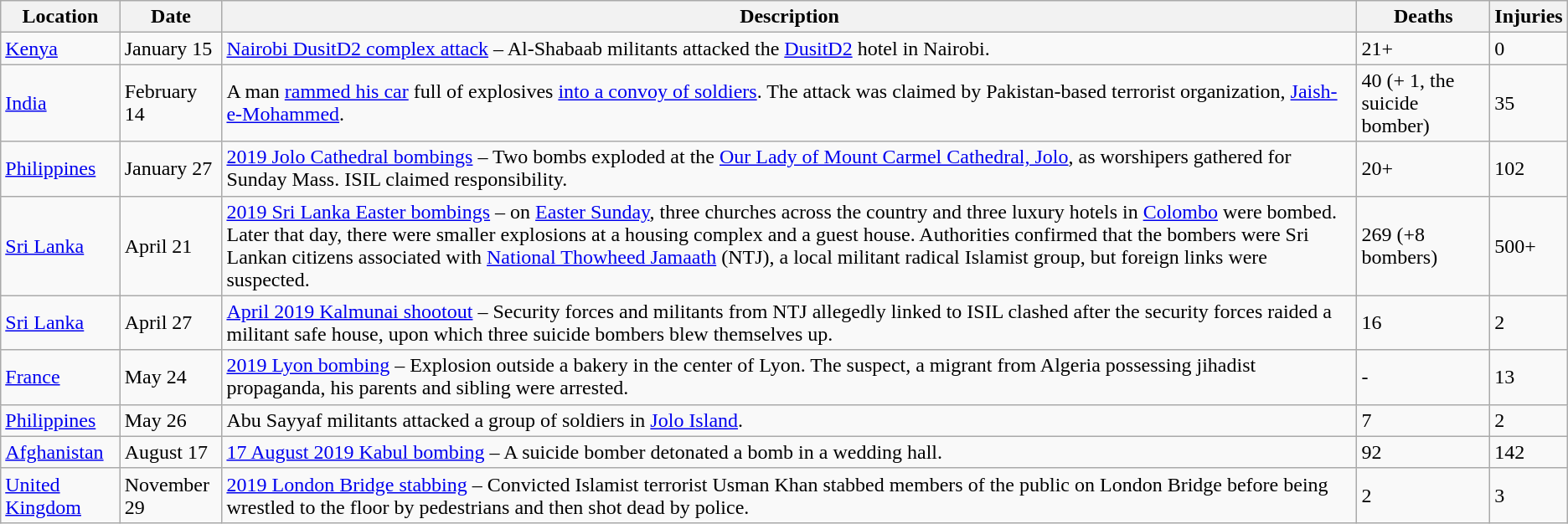<table class="wikitable sortable">
<tr>
<th scope="col">Location</th>
<th scope="col" data-sort-type="date">Date</th>
<th scope="col" class="unsortable">Description</th>
<th scope="col" data-sort-type="number">Deaths</th>
<th scope="col" data-sort-type="number">Injuries</th>
</tr>
<tr>
<td><a href='#'>Kenya</a></td>
<td>January 15</td>
<td><a href='#'>Nairobi DusitD2 complex attack</a> – Al-Shabaab militants attacked the <a href='#'>DusitD2</a> hotel in Nairobi.</td>
<td>21+</td>
<td>0</td>
</tr>
<tr>
<td><a href='#'>India</a></td>
<td>February 14</td>
<td>A man <a href='#'>rammed his car</a> full of explosives <a href='#'>into a convoy of soldiers</a>. The attack was claimed by Pakistan-based terrorist organization, <a href='#'>Jaish-e-Mohammed</a>.</td>
<td>40 (+ 1, the suicide bomber)</td>
<td>35</td>
</tr>
<tr>
<td><a href='#'>Philippines</a></td>
<td>January 27</td>
<td><a href='#'>2019 Jolo Cathedral bombings</a> – Two bombs exploded at the <a href='#'>Our Lady of Mount Carmel Cathedral, Jolo</a>, as worshipers gathered for Sunday Mass. ISIL claimed responsibility.</td>
<td>20+</td>
<td>102</td>
</tr>
<tr>
<td><a href='#'>Sri Lanka</a></td>
<td>April 21</td>
<td><a href='#'>2019 Sri Lanka Easter bombings</a> – on <a href='#'>Easter Sunday</a>, three churches across the country and three luxury hotels in <a href='#'>Colombo</a> were bombed. Later that day, there were smaller explosions at a housing complex and a guest house. Authorities confirmed that the bombers were Sri Lankan citizens associated with <a href='#'>National Thowheed Jamaath</a> (NTJ), a local militant radical Islamist group, but foreign links were suspected.</td>
<td>269 (+8 bombers)</td>
<td>500+</td>
</tr>
<tr>
<td><a href='#'>Sri Lanka</a></td>
<td>April 27</td>
<td><a href='#'>April 2019 Kalmunai shootout</a> – Security forces and militants from NTJ allegedly linked to ISIL clashed after the security forces raided a militant safe house, upon which three suicide bombers blew themselves up.</td>
<td>16</td>
<td>2</td>
</tr>
<tr>
<td><a href='#'>France</a></td>
<td>May 24</td>
<td><a href='#'>2019 Lyon bombing</a> – Explosion outside a bakery in the center of Lyon. The suspect, a migrant from Algeria possessing jihadist  propaganda, his parents and sibling were arrested.</td>
<td>-</td>
<td>13</td>
</tr>
<tr>
<td><a href='#'>Philippines</a></td>
<td>May 26</td>
<td>Abu Sayyaf militants attacked a group of soldiers in <a href='#'>Jolo Island</a>.</td>
<td>7</td>
<td>2</td>
</tr>
<tr>
<td><a href='#'>Afghanistan</a></td>
<td>August 17</td>
<td><a href='#'>17 August 2019 Kabul bombing</a> – A suicide bomber detonated a bomb in a wedding hall.</td>
<td>92</td>
<td>142</td>
</tr>
<tr>
<td><a href='#'>United Kingdom</a></td>
<td>November 29</td>
<td><a href='#'>2019 London Bridge stabbing</a> – Convicted Islamist terrorist Usman Khan stabbed members of the public on London Bridge before being wrestled to the floor by pedestrians and then shot dead by police.</td>
<td>2</td>
<td>3</td>
</tr>
</table>
